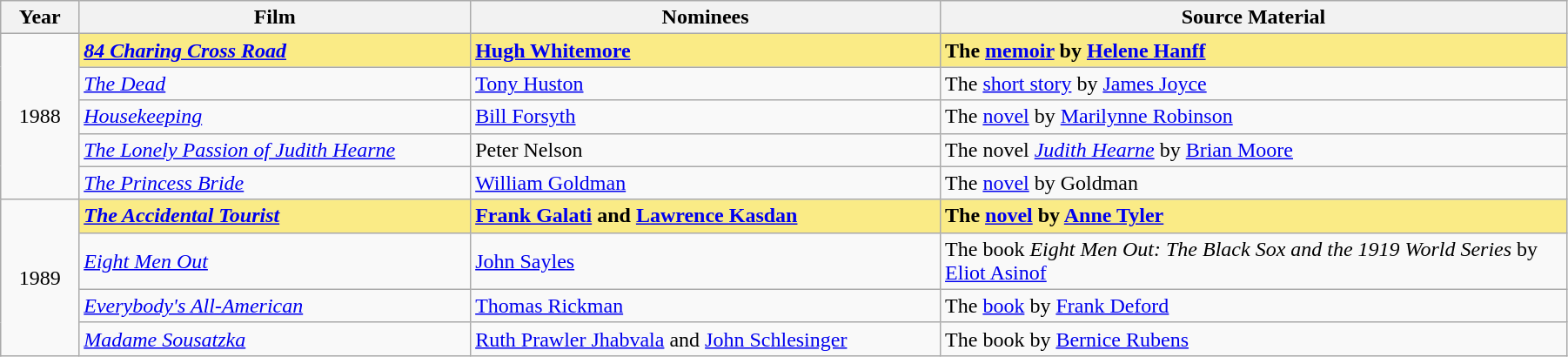<table class="wikitable" width="95%" cellpadding="5">
<tr>
<th width="5%">Year</th>
<th width="25%">Film</th>
<th width="30%">Nominees</th>
<th width="40%">Source Material</th>
</tr>
<tr>
<td rowspan="5" style="text-align:center;">1988</td>
<td style="background:#FAEB86;"><strong><em><a href='#'>84 Charing Cross Road</a></em></strong></td>
<td style="background:#FAEB86;"><strong><a href='#'>Hugh Whitemore</a></strong></td>
<td style="background:#FAEB86;"><strong>The <a href='#'>memoir</a> by <a href='#'>Helene Hanff</a></strong></td>
</tr>
<tr>
<td><em><a href='#'>The Dead</a></em></td>
<td><a href='#'>Tony Huston</a></td>
<td>The <a href='#'>short story</a> by <a href='#'>James Joyce</a></td>
</tr>
<tr>
<td><em><a href='#'>Housekeeping</a></em></td>
<td><a href='#'>Bill Forsyth</a></td>
<td>The <a href='#'>novel</a> by <a href='#'>Marilynne Robinson</a></td>
</tr>
<tr>
<td><em><a href='#'>The Lonely Passion of Judith Hearne</a></em></td>
<td>Peter Nelson</td>
<td>The novel <em><a href='#'>Judith Hearne</a></em> by <a href='#'>Brian Moore</a></td>
</tr>
<tr>
<td><em><a href='#'>The Princess Bride</a></em></td>
<td><a href='#'>William Goldman</a></td>
<td>The <a href='#'>novel</a> by Goldman</td>
</tr>
<tr>
<td rowspan="4" style="text-align:center;">1989</td>
<td style="background:#FAEB86;"><strong><em><a href='#'>The Accidental Tourist</a></em></strong></td>
<td style="background:#FAEB86;"><strong><a href='#'>Frank Galati</a> and <a href='#'>Lawrence Kasdan</a></strong></td>
<td style="background:#FAEB86;"><strong>The <a href='#'>novel</a> by <a href='#'>Anne Tyler</a></strong></td>
</tr>
<tr>
<td><em><a href='#'>Eight Men Out</a></em></td>
<td><a href='#'>John Sayles</a></td>
<td>The book <em>Eight Men Out: The Black Sox and the 1919 World Series</em> by <a href='#'>Eliot Asinof</a></td>
</tr>
<tr>
<td><em><a href='#'>Everybody's All-American</a></em></td>
<td><a href='#'>Thomas Rickman</a></td>
<td>The <a href='#'>book</a> by <a href='#'>Frank Deford</a></td>
</tr>
<tr>
<td><em><a href='#'>Madame Sousatzka</a></em></td>
<td><a href='#'>Ruth Prawler Jhabvala</a> and <a href='#'>John Schlesinger</a></td>
<td>The book by <a href='#'>Bernice Rubens</a></td>
</tr>
</table>
